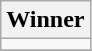<table class="wikitable">
<tr>
<th>Winner</th>
</tr>
<tr>
<td></td>
</tr>
<tr>
</tr>
</table>
